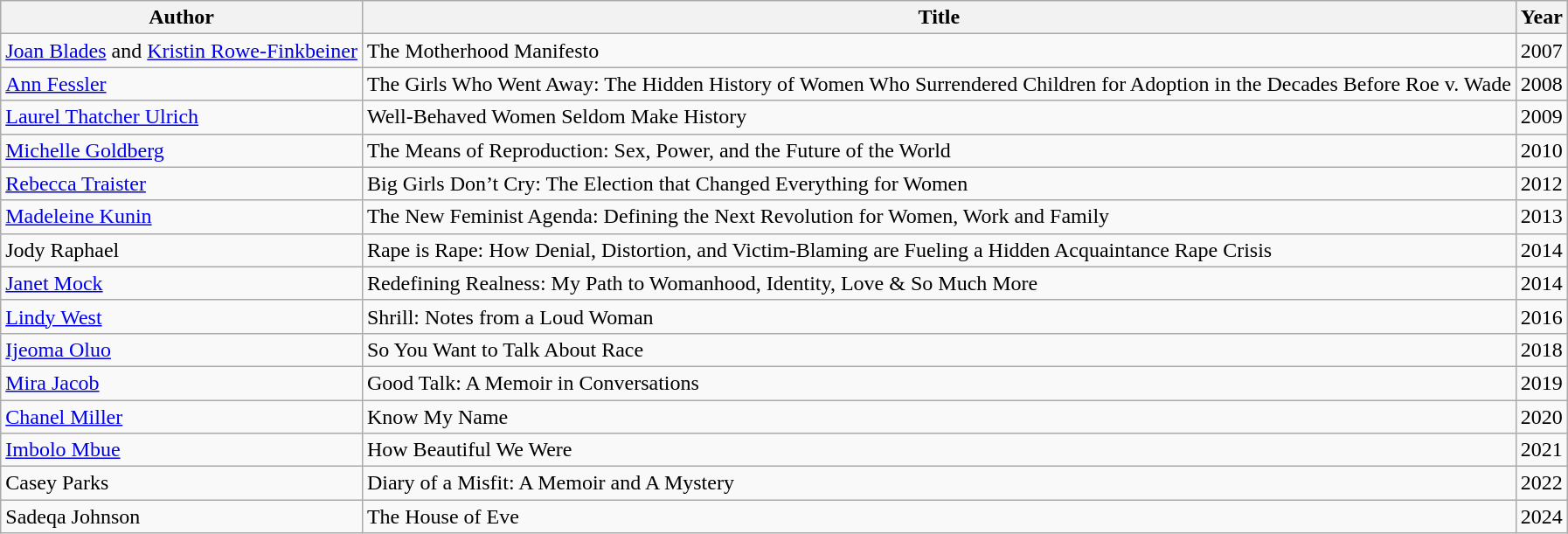<table class="wikitable">
<tr>
<th>Author</th>
<th>Title</th>
<th>Year</th>
</tr>
<tr>
<td><a href='#'>Joan Blades</a> and <a href='#'>Kristin Rowe-Finkbeiner</a></td>
<td>The Motherhood Manifesto</td>
<td>2007</td>
</tr>
<tr>
<td><a href='#'>Ann Fessler</a></td>
<td>The Girls Who Went Away: The Hidden History of Women Who Surrendered Children for Adoption in the Decades Before Roe v. Wade</td>
<td>2008</td>
</tr>
<tr>
<td><a href='#'>Laurel Thatcher Ulrich</a></td>
<td>Well-Behaved Women Seldom Make History</td>
<td>2009</td>
</tr>
<tr>
<td><a href='#'>Michelle Goldberg</a></td>
<td>The Means of Reproduction: Sex, Power, and the Future of the World</td>
<td>2010</td>
</tr>
<tr>
<td><a href='#'>Rebecca Traister</a></td>
<td>Big Girls Don’t Cry: The Election that Changed Everything for Women</td>
<td>2012</td>
</tr>
<tr>
<td><a href='#'>Madeleine Kunin</a></td>
<td>The New Feminist Agenda: Defining the Next Revolution for Women, Work and Family</td>
<td>2013</td>
</tr>
<tr>
<td>Jody Raphael</td>
<td>Rape is Rape: How Denial, Distortion, and Victim-Blaming are Fueling a Hidden Acquaintance Rape Crisis</td>
<td>2014</td>
</tr>
<tr>
<td><a href='#'>Janet Mock</a></td>
<td>Redefining Realness: My Path to Womanhood, Identity, Love & So Much More</td>
<td>2014</td>
</tr>
<tr>
<td><a href='#'>Lindy West</a></td>
<td>Shrill: Notes from a Loud Woman</td>
<td>2016</td>
</tr>
<tr>
<td><a href='#'>Ijeoma Oluo</a></td>
<td>So You Want to Talk About Race</td>
<td>2018</td>
</tr>
<tr>
<td><a href='#'>Mira Jacob</a></td>
<td>Good Talk: A Memoir in Conversations</td>
<td>2019</td>
</tr>
<tr>
<td><a href='#'>Chanel Miller </a></td>
<td>Know My Name</td>
<td>2020</td>
</tr>
<tr>
<td><a href='#'>Imbolo Mbue</a></td>
<td>How Beautiful We Were</td>
<td>2021</td>
</tr>
<tr>
<td>Casey Parks</td>
<td>Diary of a Misfit: A Memoir and A Mystery</td>
<td>2022</td>
</tr>
<tr>
<td>Sadeqa Johnson</td>
<td>The House of Eve</td>
<td>2024</td>
</tr>
</table>
